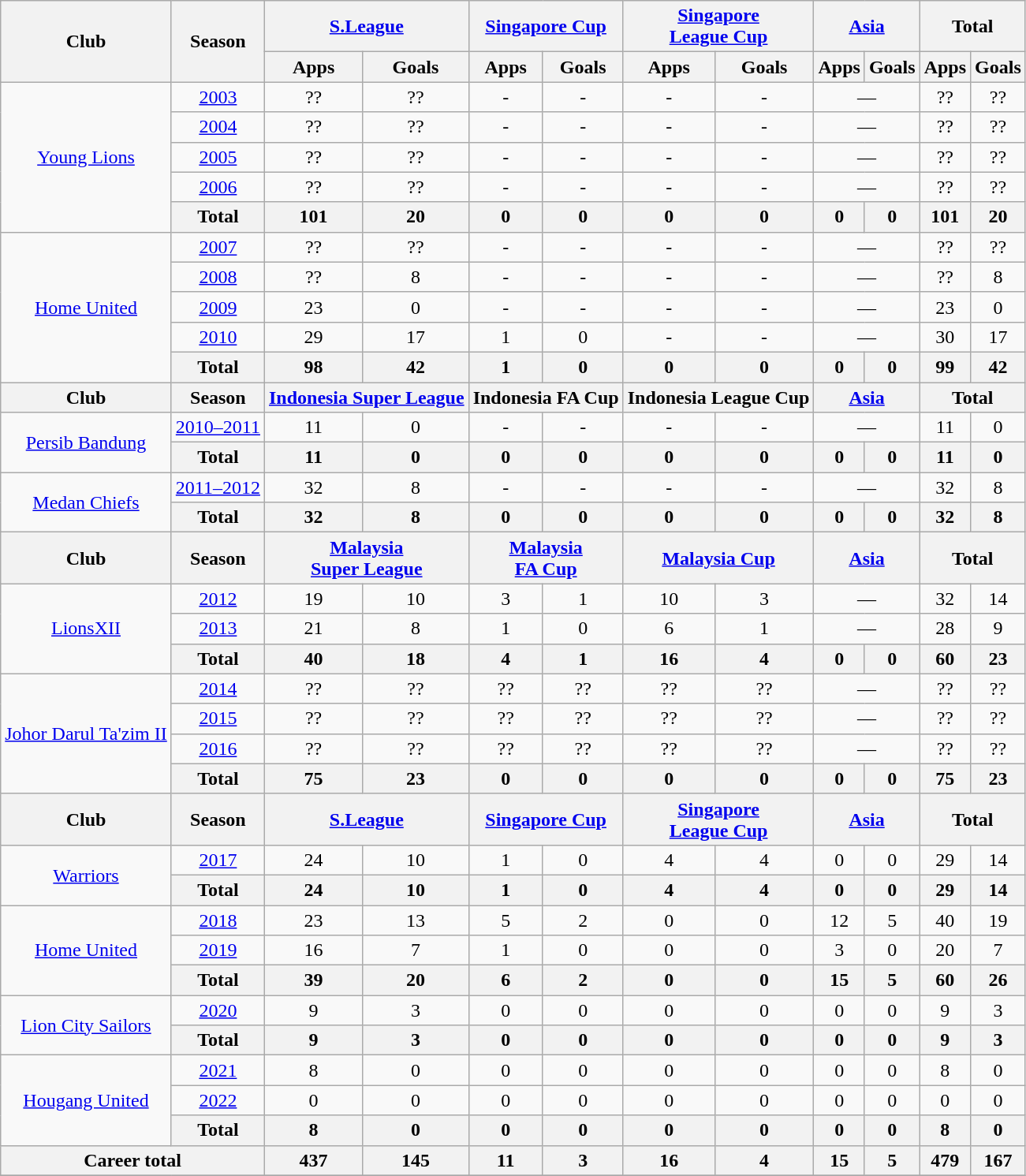<table class="wikitable" style="text-align:center">
<tr>
<th rowspan="2">Club</th>
<th rowspan="2">Season</th>
<th colspan="2"><a href='#'>S.League</a></th>
<th colspan="2"><a href='#'>Singapore Cup</a></th>
<th colspan="2"><a href='#'>Singapore<br>League Cup</a></th>
<th colspan="2"><a href='#'>Asia</a></th>
<th colspan="2">Total</th>
</tr>
<tr>
<th>Apps</th>
<th>Goals</th>
<th>Apps</th>
<th>Goals</th>
<th>Apps</th>
<th>Goals</th>
<th>Apps</th>
<th>Goals</th>
<th>Apps</th>
<th>Goals</th>
</tr>
<tr>
<td rowspan="5"><a href='#'>Young Lions</a></td>
<td><a href='#'>2003</a></td>
<td>??</td>
<td>??</td>
<td>-</td>
<td>-</td>
<td>-</td>
<td>-</td>
<td colspan='2'>—</td>
<td>??</td>
<td>??</td>
</tr>
<tr>
<td><a href='#'>2004</a></td>
<td>??</td>
<td>??</td>
<td>-</td>
<td>-</td>
<td>-</td>
<td>-</td>
<td colspan='2'>—</td>
<td>??</td>
<td>??</td>
</tr>
<tr>
<td><a href='#'>2005</a></td>
<td>??</td>
<td>??</td>
<td>-</td>
<td>-</td>
<td>-</td>
<td>-</td>
<td colspan='2'>—</td>
<td>??</td>
<td>??</td>
</tr>
<tr>
<td><a href='#'>2006</a></td>
<td>??</td>
<td>??</td>
<td>-</td>
<td>-</td>
<td>-</td>
<td>-</td>
<td colspan='2'>—</td>
<td>??</td>
<td>??</td>
</tr>
<tr>
<th>Total</th>
<th>101</th>
<th>20</th>
<th>0</th>
<th>0</th>
<th>0</th>
<th>0</th>
<th>0</th>
<th>0</th>
<th>101</th>
<th>20</th>
</tr>
<tr>
<td rowspan="5"><a href='#'>Home United</a></td>
<td><a href='#'>2007</a></td>
<td>??</td>
<td>??</td>
<td>-</td>
<td>-</td>
<td>-</td>
<td>-</td>
<td colspan='2'>—</td>
<td>??</td>
<td>??</td>
</tr>
<tr>
<td><a href='#'>2008</a></td>
<td>??</td>
<td>8</td>
<td>-</td>
<td>-</td>
<td>-</td>
<td>-</td>
<td colspan='2'>—</td>
<td>??</td>
<td>8</td>
</tr>
<tr>
<td><a href='#'>2009</a></td>
<td>23</td>
<td>0</td>
<td>-</td>
<td>-</td>
<td>-</td>
<td>-</td>
<td colspan='2'>—</td>
<td>23</td>
<td>0</td>
</tr>
<tr>
<td><a href='#'>2010</a></td>
<td>29</td>
<td>17</td>
<td>1</td>
<td>0</td>
<td>-</td>
<td>-</td>
<td colspan='2'>—</td>
<td>30</td>
<td>17</td>
</tr>
<tr>
<th>Total</th>
<th>98</th>
<th>42</th>
<th>1</th>
<th>0</th>
<th>0</th>
<th>0</th>
<th>0</th>
<th>0</th>
<th>99</th>
<th>42</th>
</tr>
<tr>
<th>Club</th>
<th>Season</th>
<th colspan="2"><a href='#'>Indonesia Super League</a></th>
<th colspan="2">Indonesia FA Cup</th>
<th colspan="2">Indonesia League Cup</th>
<th colspan="2"><a href='#'>Asia</a></th>
<th colspan="2">Total</th>
</tr>
<tr>
<td rowspan="2"><a href='#'>Persib Bandung</a></td>
<td><a href='#'>2010–2011</a></td>
<td>11</td>
<td>0</td>
<td>-</td>
<td>-</td>
<td>-</td>
<td>-</td>
<td colspan='2'>—</td>
<td>11</td>
<td>0</td>
</tr>
<tr>
<th>Total</th>
<th>11</th>
<th>0</th>
<th>0</th>
<th>0</th>
<th>0</th>
<th>0</th>
<th>0</th>
<th>0</th>
<th>11</th>
<th>0</th>
</tr>
<tr>
<td rowspan="2"><a href='#'>Medan Chiefs</a></td>
<td><a href='#'>2011–2012</a></td>
<td>32</td>
<td>8</td>
<td>-</td>
<td>-</td>
<td>-</td>
<td>-</td>
<td colspan='2'>—</td>
<td>32</td>
<td>8</td>
</tr>
<tr>
<th>Total</th>
<th>32</th>
<th>8</th>
<th>0</th>
<th>0</th>
<th>0</th>
<th>0</th>
<th>0</th>
<th>0</th>
<th>32</th>
<th>8</th>
</tr>
<tr>
<th>Club</th>
<th>Season</th>
<th colspan="2"><a href='#'>Malaysia<br>Super League</a></th>
<th colspan="2"><a href='#'>Malaysia<br>FA Cup</a></th>
<th colspan="2"><a href='#'>Malaysia Cup</a></th>
<th colspan="2"><a href='#'>Asia</a></th>
<th colspan="2">Total</th>
</tr>
<tr>
<td rowspan="3"><a href='#'>LionsXII</a></td>
<td><a href='#'>2012</a></td>
<td>19</td>
<td>10</td>
<td>3</td>
<td>1</td>
<td>10</td>
<td>3</td>
<td colspan='2'>—</td>
<td>32</td>
<td>14</td>
</tr>
<tr>
<td><a href='#'>2013</a></td>
<td>21</td>
<td>8</td>
<td>1</td>
<td>0</td>
<td>6</td>
<td>1</td>
<td colspan='2'>—</td>
<td>28</td>
<td>9</td>
</tr>
<tr>
<th>Total</th>
<th>40</th>
<th>18</th>
<th>4</th>
<th>1</th>
<th>16</th>
<th>4</th>
<th>0</th>
<th>0</th>
<th>60</th>
<th>23</th>
</tr>
<tr>
<td rowspan="4"><a href='#'>Johor Darul Ta'zim II</a></td>
<td><a href='#'>2014</a></td>
<td>??</td>
<td>??</td>
<td>??</td>
<td>??</td>
<td>??</td>
<td>??</td>
<td colspan='2'>—</td>
<td>??</td>
<td>??</td>
</tr>
<tr>
<td><a href='#'>2015</a></td>
<td>??</td>
<td>??</td>
<td>??</td>
<td>??</td>
<td>??</td>
<td>??</td>
<td colspan='2'>—</td>
<td>??</td>
<td>??</td>
</tr>
<tr>
<td><a href='#'>2016</a></td>
<td>??</td>
<td>??</td>
<td>??</td>
<td>??</td>
<td>??</td>
<td>??</td>
<td colspan='2'>—</td>
<td>??</td>
<td>??</td>
</tr>
<tr>
<th>Total</th>
<th>75</th>
<th>23</th>
<th>0</th>
<th>0</th>
<th>0</th>
<th>0</th>
<th>0</th>
<th>0</th>
<th>75</th>
<th>23</th>
</tr>
<tr>
<th>Club</th>
<th>Season</th>
<th colspan="2"><a href='#'>S.League</a></th>
<th colspan="2"><a href='#'>Singapore Cup</a></th>
<th colspan="2"><a href='#'>Singapore<br>League Cup</a></th>
<th colspan="2"><a href='#'>Asia</a></th>
<th colspan="2">Total</th>
</tr>
<tr>
<td rowspan="2"><a href='#'>Warriors</a></td>
<td><a href='#'>2017</a></td>
<td>24</td>
<td>10</td>
<td>1</td>
<td>0</td>
<td>4</td>
<td>4</td>
<td>0</td>
<td>0</td>
<td>29</td>
<td>14</td>
</tr>
<tr>
<th>Total</th>
<th>24</th>
<th>10</th>
<th>1</th>
<th>0</th>
<th>4</th>
<th>4</th>
<th>0</th>
<th>0</th>
<th>29</th>
<th>14</th>
</tr>
<tr>
<td rowspan="3"><a href='#'>Home United</a></td>
<td><a href='#'>2018</a></td>
<td>23</td>
<td>13</td>
<td>5</td>
<td>2</td>
<td>0</td>
<td>0</td>
<td>12</td>
<td>5</td>
<td>40</td>
<td>19</td>
</tr>
<tr>
<td><a href='#'>2019</a></td>
<td>16</td>
<td>7</td>
<td>1</td>
<td>0</td>
<td>0</td>
<td>0</td>
<td>3</td>
<td>0</td>
<td>20</td>
<td>7</td>
</tr>
<tr>
<th>Total</th>
<th>39</th>
<th>20</th>
<th>6</th>
<th>2</th>
<th>0</th>
<th>0</th>
<th>15</th>
<th>5</th>
<th>60</th>
<th>26</th>
</tr>
<tr>
<td rowspan="2"><a href='#'>Lion City Sailors</a></td>
<td><a href='#'>2020</a></td>
<td>9</td>
<td>3</td>
<td>0</td>
<td>0</td>
<td>0</td>
<td>0</td>
<td>0</td>
<td>0</td>
<td>9</td>
<td>3</td>
</tr>
<tr>
<th>Total</th>
<th>9</th>
<th>3</th>
<th>0</th>
<th>0</th>
<th>0</th>
<th>0</th>
<th>0</th>
<th>0</th>
<th>9</th>
<th>3</th>
</tr>
<tr>
<td rowspan="3"><a href='#'>Hougang United</a></td>
<td><a href='#'>2021</a></td>
<td>8</td>
<td>0</td>
<td>0</td>
<td>0</td>
<td>0</td>
<td>0</td>
<td>0</td>
<td>0</td>
<td>8</td>
<td>0</td>
</tr>
<tr>
<td><a href='#'>2022</a></td>
<td>0</td>
<td>0</td>
<td>0</td>
<td>0</td>
<td>0</td>
<td>0</td>
<td>0</td>
<td>0</td>
<td>0</td>
<td>0</td>
</tr>
<tr>
<th>Total</th>
<th>8</th>
<th>0</th>
<th>0</th>
<th>0</th>
<th>0</th>
<th>0</th>
<th>0</th>
<th>0</th>
<th>8</th>
<th>0</th>
</tr>
<tr>
<th colspan="2">Career total</th>
<th>437</th>
<th>145</th>
<th>11</th>
<th>3</th>
<th>16</th>
<th>4</th>
<th>15</th>
<th>5</th>
<th>479</th>
<th>167</th>
</tr>
<tr>
</tr>
</table>
